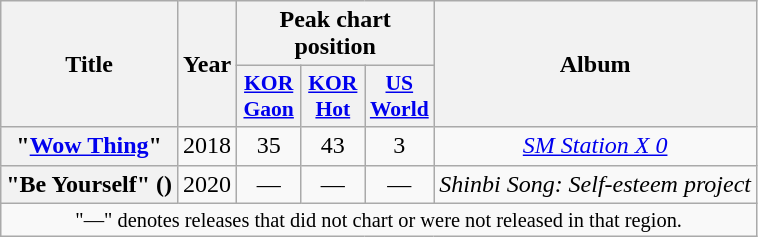<table class="wikitable plainrowheaders" style="text-align:center">
<tr>
<th scope="col" rowspan="2">Title</th>
<th scope="col" rowspan="2">Year</th>
<th scope="col" colspan="3">Peak chart position</th>
<th scope="col" rowspan="2">Album</th>
</tr>
<tr>
<th scope="col" style="font-size:90%; width:2.5em"><a href='#'>KOR<br>Gaon</a><br></th>
<th scope="col" style="font-size:90%; width:2.5em"><a href='#'>KOR<br>Hot</a><br></th>
<th scope="col" style="font-size:90%; width:2.5em"><a href='#'>US<br>World</a><br></th>
</tr>
<tr>
<th scope="row">"<a href='#'>Wow Thing</a>"<br></th>
<td>2018</td>
<td>35</td>
<td>43</td>
<td>3</td>
<td><em><a href='#'>SM Station X 0</a></em></td>
</tr>
<tr>
<th scope="row">"Be Yourself" ()<br></th>
<td>2020</td>
<td>—</td>
<td>—</td>
<td>—</td>
<td><em>Shinbi Song: Self-esteem project</em></td>
</tr>
<tr>
<td colspan="6" style="font-size:85%">"—" denotes releases that did not chart or were not released in that region.</td>
</tr>
</table>
